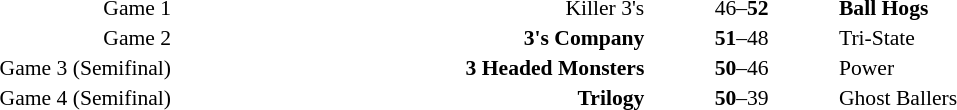<table style="width:100%;" cellspacing="1">
<tr>
<th width=15%></th>
<th width=25%></th>
<th width=10%></th>
<th width=25%></th>
</tr>
<tr style=font-size:90%>
<td align=right>Game 1</td>
<td align=right>Killer 3's</td>
<td align=center>46–<strong>52</strong></td>
<td><strong>Ball Hogs</strong></td>
<td></td>
</tr>
<tr style=font-size:90%>
<td align=right>Game 2</td>
<td align=right><strong>3's Company</strong></td>
<td align=center><strong>51</strong>–48</td>
<td>Tri-State</td>
<td></td>
</tr>
<tr style=font-size:90%>
<td align=right>Game 3 (Semifinal)</td>
<td align=right><strong>3 Headed Monsters</strong></td>
<td align=center><strong>50</strong>–46</td>
<td>Power</td>
<td></td>
</tr>
<tr style=font-size:90%>
<td align=right>Game 4 (Semifinal)</td>
<td align=right><strong>Trilogy</strong></td>
<td align=center><strong>50</strong>–39</td>
<td>Ghost Ballers</td>
<td></td>
</tr>
</table>
